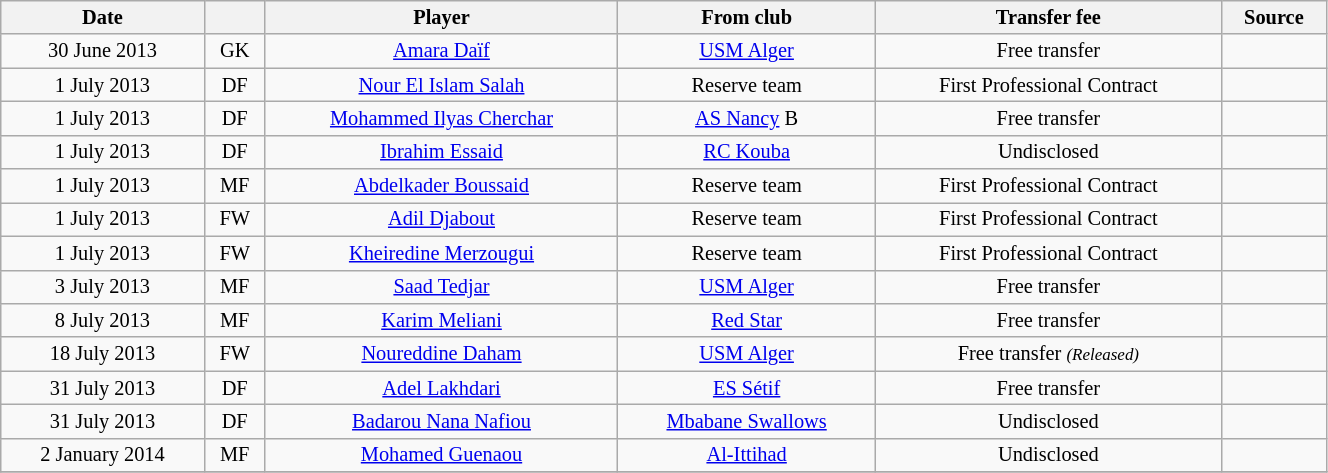<table class="wikitable sortable" style="width:70%; text-align:center; font-size:85%; text-align:centre;">
<tr>
<th>Date</th>
<th></th>
<th>Player</th>
<th>From club</th>
<th>Transfer fee</th>
<th>Source</th>
</tr>
<tr>
<td>30 June 2013</td>
<td>GK</td>
<td> <a href='#'>Amara Daïf</a></td>
<td><a href='#'>USM Alger</a></td>
<td>Free transfer</td>
<td></td>
</tr>
<tr>
<td>1 July 2013</td>
<td>DF</td>
<td> <a href='#'>Nour El Islam Salah</a></td>
<td>Reserve team</td>
<td>First Professional Contract</td>
<td></td>
</tr>
<tr>
<td>1 July 2013</td>
<td>DF</td>
<td> <a href='#'>Mohammed Ilyas Cherchar</a></td>
<td> <a href='#'>AS Nancy</a> B</td>
<td>Free transfer</td>
<td></td>
</tr>
<tr>
<td>1 July 2013</td>
<td>DF</td>
<td> <a href='#'>Ibrahim Essaid</a></td>
<td><a href='#'>RC Kouba</a></td>
<td>Undisclosed</td>
<td></td>
</tr>
<tr>
<td>1 July 2013</td>
<td>MF</td>
<td> <a href='#'>Abdelkader Boussaid</a></td>
<td>Reserve team</td>
<td>First Professional Contract</td>
<td></td>
</tr>
<tr>
<td>1 July 2013</td>
<td>FW</td>
<td> <a href='#'>Adil Djabout</a></td>
<td>Reserve team</td>
<td>First Professional Contract</td>
<td></td>
</tr>
<tr>
<td>1 July 2013</td>
<td>FW</td>
<td> <a href='#'>Kheiredine Merzougui</a></td>
<td>Reserve team</td>
<td>First Professional Contract</td>
<td></td>
</tr>
<tr>
<td>3 July 2013</td>
<td>MF</td>
<td> <a href='#'>Saad Tedjar</a></td>
<td><a href='#'>USM Alger</a></td>
<td>Free transfer</td>
<td></td>
</tr>
<tr>
<td>8 July 2013</td>
<td>MF</td>
<td> <a href='#'>Karim Meliani</a></td>
<td> <a href='#'>Red Star</a></td>
<td>Free transfer</td>
<td></td>
</tr>
<tr>
<td>18 July 2013</td>
<td>FW</td>
<td> <a href='#'>Noureddine Daham</a></td>
<td><a href='#'>USM Alger</a></td>
<td>Free transfer <small><em>(Released)</em></small></td>
<td></td>
</tr>
<tr>
<td>31 July 2013</td>
<td>DF</td>
<td> <a href='#'>Adel Lakhdari</a></td>
<td><a href='#'>ES Sétif</a></td>
<td>Free transfer</td>
<td></td>
</tr>
<tr>
<td>31 July 2013</td>
<td>DF</td>
<td> <a href='#'>Badarou Nana Nafiou</a></td>
<td> <a href='#'>Mbabane Swallows</a></td>
<td>Undisclosed</td>
<td></td>
</tr>
<tr>
<td>2 January 2014</td>
<td>MF</td>
<td> <a href='#'>Mohamed Guenaou</a></td>
<td> <a href='#'>Al-Ittihad</a></td>
<td>Undisclosed</td>
<td></td>
</tr>
<tr>
</tr>
</table>
